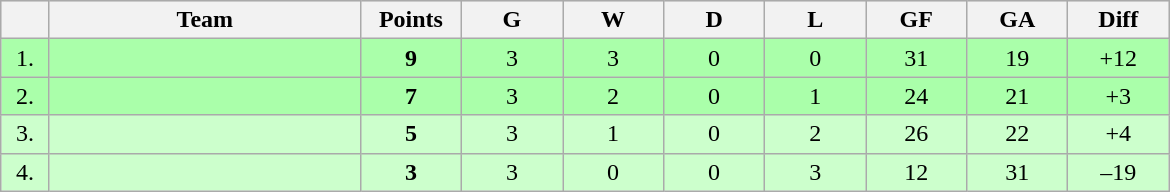<table class=wikitable style="text-align:center">
<tr bgcolor="#DCDCDC">
<th width="25"></th>
<th width="200">Team</th>
<th width="60">Points</th>
<th width="60">G</th>
<th width="60">W</th>
<th width="60">D</th>
<th width="60">L</th>
<th width="60">GF</th>
<th width="60">GA</th>
<th width="60">Diff</th>
</tr>
<tr bgcolor=#AAFFAA>
<td>1.</td>
<td align=left></td>
<td><strong>9</strong></td>
<td>3</td>
<td>3</td>
<td>0</td>
<td>0</td>
<td>31</td>
<td>19</td>
<td>+12</td>
</tr>
<tr bgcolor=#AAFFAA>
<td>2.</td>
<td align=left></td>
<td><strong>7</strong></td>
<td>3</td>
<td>2</td>
<td>0</td>
<td>1</td>
<td>24</td>
<td>21</td>
<td>+3</td>
</tr>
<tr bgcolor=#CCFFCC>
<td>3.</td>
<td align=left></td>
<td><strong>5</strong></td>
<td>3</td>
<td>1</td>
<td>0</td>
<td>2</td>
<td>26</td>
<td>22</td>
<td>+4</td>
</tr>
<tr bgcolor=#CCFFCC>
<td>4.</td>
<td align=left></td>
<td><strong>3</strong></td>
<td>3</td>
<td>0</td>
<td>0</td>
<td>3</td>
<td>12</td>
<td>31</td>
<td>–19</td>
</tr>
</table>
